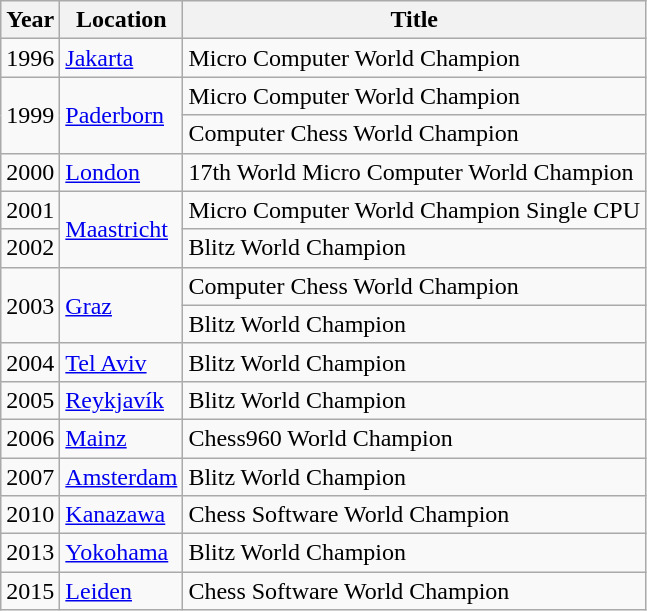<table class="wikitable">
<tr>
<th>Year</th>
<th>Location</th>
<th>Title</th>
</tr>
<tr>
<td>1996</td>
<td><a href='#'>Jakarta</a></td>
<td>Micro Computer World Champion</td>
</tr>
<tr>
<td rowspan=2>1999</td>
<td rowspan=2><a href='#'>Paderborn</a></td>
<td>Micro Computer World Champion</td>
</tr>
<tr>
<td>Computer Chess World Champion</td>
</tr>
<tr>
<td>2000</td>
<td><a href='#'>London</a></td>
<td>17th World Micro Computer World Champion</td>
</tr>
<tr>
<td>2001</td>
<td rowspan=2><a href='#'>Maastricht</a></td>
<td>Micro Computer World Champion Single CPU</td>
</tr>
<tr>
<td>2002</td>
<td>Blitz World Champion</td>
</tr>
<tr>
<td rowspan=2>2003</td>
<td rowspan=2><a href='#'>Graz</a></td>
<td>Computer Chess World Champion</td>
</tr>
<tr>
<td>Blitz World Champion</td>
</tr>
<tr>
<td>2004</td>
<td><a href='#'>Tel Aviv</a></td>
<td>Blitz World Champion</td>
</tr>
<tr>
<td>2005</td>
<td><a href='#'>Reykjavík</a></td>
<td>Blitz World Champion</td>
</tr>
<tr>
<td>2006</td>
<td><a href='#'>Mainz</a></td>
<td>Chess960 World Champion</td>
</tr>
<tr>
<td>2007</td>
<td><a href='#'>Amsterdam</a></td>
<td>Blitz World Champion</td>
</tr>
<tr>
<td>2010</td>
<td><a href='#'>Kanazawa</a></td>
<td>Chess Software World Champion</td>
</tr>
<tr>
<td>2013</td>
<td><a href='#'>Yokohama</a></td>
<td>Blitz World Champion</td>
</tr>
<tr>
<td>2015</td>
<td><a href='#'>Leiden</a></td>
<td>Chess Software World Champion</td>
</tr>
</table>
